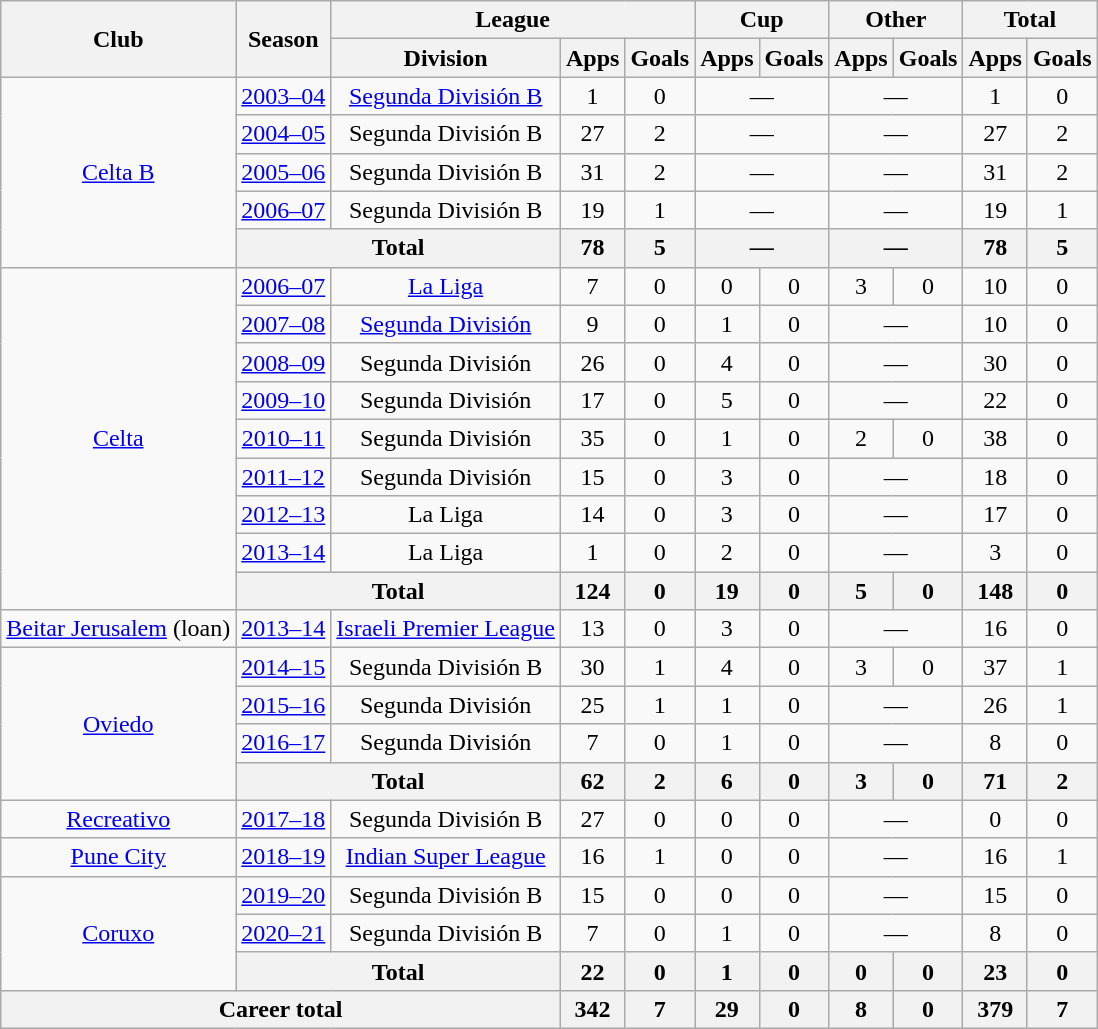<table class="wikitable" style="text-align: center;">
<tr>
<th rowspan="2">Club</th>
<th rowspan="2">Season</th>
<th colspan="3">League</th>
<th colspan="2">Cup</th>
<th colspan="2">Other</th>
<th colspan="2">Total</th>
</tr>
<tr>
<th>Division</th>
<th>Apps</th>
<th>Goals</th>
<th>Apps</th>
<th>Goals</th>
<th>Apps</th>
<th>Goals</th>
<th>Apps</th>
<th>Goals</th>
</tr>
<tr>
<td rowspan="5"><a href='#'>Celta B</a></td>
<td><a href='#'>2003–04</a></td>
<td><a href='#'>Segunda División B</a></td>
<td>1</td>
<td>0</td>
<td colspan="2">—</td>
<td colspan="2">—</td>
<td>1</td>
<td>0</td>
</tr>
<tr>
<td><a href='#'>2004–05</a></td>
<td>Segunda División B</td>
<td>27</td>
<td>2</td>
<td colspan="2">—</td>
<td colspan="2">—</td>
<td>27</td>
<td>2</td>
</tr>
<tr>
<td><a href='#'>2005–06</a></td>
<td>Segunda División B</td>
<td>31</td>
<td>2</td>
<td colspan="2">—</td>
<td colspan="2">—</td>
<td>31</td>
<td>2</td>
</tr>
<tr>
<td><a href='#'>2006–07</a></td>
<td>Segunda División B</td>
<td>19</td>
<td>1</td>
<td colspan="2">—</td>
<td colspan="2">—</td>
<td>19</td>
<td>1</td>
</tr>
<tr>
<th colspan="2">Total</th>
<th>78</th>
<th>5</th>
<th colspan="2">—</th>
<th colspan="2">—</th>
<th>78</th>
<th>5</th>
</tr>
<tr>
<td rowspan="9"><a href='#'>Celta</a></td>
<td><a href='#'>2006–07</a></td>
<td><a href='#'>La Liga</a></td>
<td>7</td>
<td>0</td>
<td>0</td>
<td>0</td>
<td>3</td>
<td>0</td>
<td>10</td>
<td>0</td>
</tr>
<tr>
<td><a href='#'>2007–08</a></td>
<td><a href='#'>Segunda División</a></td>
<td>9</td>
<td>0</td>
<td>1</td>
<td>0</td>
<td colspan="2">—</td>
<td>10</td>
<td>0</td>
</tr>
<tr>
<td><a href='#'>2008–09</a></td>
<td>Segunda División</td>
<td>26</td>
<td>0</td>
<td>4</td>
<td>0</td>
<td colspan="2">—</td>
<td>30</td>
<td>0</td>
</tr>
<tr>
<td><a href='#'>2009–10</a></td>
<td>Segunda División</td>
<td>17</td>
<td>0</td>
<td>5</td>
<td>0</td>
<td colspan="2">—</td>
<td>22</td>
<td>0</td>
</tr>
<tr>
<td><a href='#'>2010–11</a></td>
<td>Segunda División</td>
<td>35</td>
<td>0</td>
<td>1</td>
<td>0</td>
<td>2</td>
<td>0</td>
<td>38</td>
<td>0</td>
</tr>
<tr>
<td><a href='#'>2011–12</a></td>
<td>Segunda División</td>
<td>15</td>
<td>0</td>
<td>3</td>
<td>0</td>
<td colspan="2">—</td>
<td>18</td>
<td>0</td>
</tr>
<tr>
<td><a href='#'>2012–13</a></td>
<td>La Liga</td>
<td>14</td>
<td>0</td>
<td>3</td>
<td>0</td>
<td colspan="2">—</td>
<td>17</td>
<td>0</td>
</tr>
<tr>
<td><a href='#'>2013–14</a></td>
<td>La Liga</td>
<td>1</td>
<td>0</td>
<td>2</td>
<td>0</td>
<td colspan="2">—</td>
<td>3</td>
<td>0</td>
</tr>
<tr>
<th colspan="2">Total</th>
<th>124</th>
<th>0</th>
<th>19</th>
<th>0</th>
<th>5</th>
<th>0</th>
<th>148</th>
<th>0</th>
</tr>
<tr>
<td rowspan="1"><a href='#'>Beitar Jerusalem</a> (loan)</td>
<td><a href='#'>2013–14</a></td>
<td><a href='#'>Israeli Premier League</a></td>
<td>13</td>
<td>0</td>
<td>3</td>
<td>0</td>
<td colspan="2">—</td>
<td>16</td>
<td>0</td>
</tr>
<tr>
<td rowspan="4"><a href='#'>Oviedo</a></td>
<td><a href='#'>2014–15</a></td>
<td>Segunda División B</td>
<td>30</td>
<td>1</td>
<td>4</td>
<td>0</td>
<td>3</td>
<td>0</td>
<td>37</td>
<td>1</td>
</tr>
<tr>
<td><a href='#'>2015–16</a></td>
<td>Segunda División</td>
<td>25</td>
<td>1</td>
<td>1</td>
<td>0</td>
<td colspan="2">—</td>
<td>26</td>
<td>1</td>
</tr>
<tr>
<td><a href='#'>2016–17</a></td>
<td>Segunda División</td>
<td>7</td>
<td>0</td>
<td>1</td>
<td>0</td>
<td colspan="2">—</td>
<td>8</td>
<td>0</td>
</tr>
<tr>
<th colspan="2">Total</th>
<th>62</th>
<th>2</th>
<th>6</th>
<th>0</th>
<th>3</th>
<th>0</th>
<th>71</th>
<th>2</th>
</tr>
<tr>
<td rowspan="1"><a href='#'>Recreativo</a></td>
<td><a href='#'>2017–18</a></td>
<td>Segunda División B</td>
<td>27</td>
<td>0</td>
<td>0</td>
<td>0</td>
<td colspan="2">—</td>
<td>0</td>
<td>0</td>
</tr>
<tr>
<td><a href='#'>Pune City</a></td>
<td><a href='#'>2018–19</a></td>
<td><a href='#'>Indian Super League</a></td>
<td>16</td>
<td>1</td>
<td>0</td>
<td>0</td>
<td colspan="2">—</td>
<td>16</td>
<td>1</td>
</tr>
<tr>
<td rowspan="3"><a href='#'>Coruxo</a></td>
<td><a href='#'>2019–20</a></td>
<td>Segunda División B</td>
<td>15</td>
<td>0</td>
<td>0</td>
<td>0</td>
<td colspan="2">—</td>
<td>15</td>
<td>0</td>
</tr>
<tr>
<td><a href='#'>2020–21</a></td>
<td>Segunda División B</td>
<td>7</td>
<td>0</td>
<td>1</td>
<td>0</td>
<td colspan="2">—</td>
<td>8</td>
<td>0</td>
</tr>
<tr>
<th colspan="2">Total</th>
<th>22</th>
<th>0</th>
<th>1</th>
<th>0</th>
<th>0</th>
<th>0</th>
<th>23</th>
<th>0</th>
</tr>
<tr>
<th colspan="3">Career total</th>
<th>342</th>
<th>7</th>
<th>29</th>
<th>0</th>
<th>8</th>
<th>0</th>
<th>379</th>
<th>7</th>
</tr>
</table>
